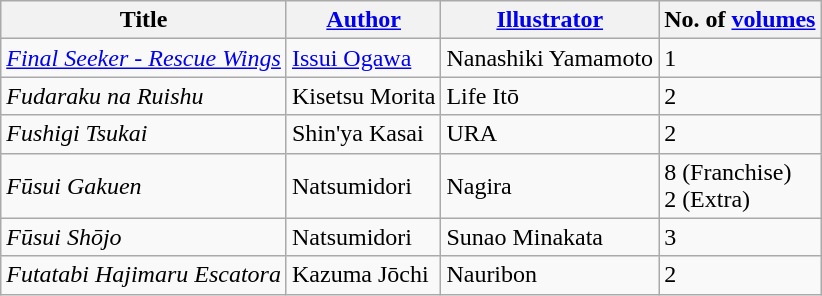<table class="wikitable">
<tr>
<th scope="col">Title</th>
<th scope="col"><a href='#'>Author</a></th>
<th scope="col"><a href='#'>Illustrator</a></th>
<th scope="col">No. of <a href='#'>volumes</a></th>
</tr>
<tr>
<td><em><a href='#'>Final Seeker - Rescue Wings</a></em></td>
<td><a href='#'>Issui Ogawa</a></td>
<td>Nanashiki Yamamoto</td>
<td>1</td>
</tr>
<tr>
<td><em>Fudaraku na Ruishu</em></td>
<td>Kisetsu Morita</td>
<td>Life Itō</td>
<td>2</td>
</tr>
<tr>
<td><em>Fushigi Tsukai</em></td>
<td>Shin'ya Kasai</td>
<td>URA</td>
<td>2</td>
</tr>
<tr>
<td><em>Fūsui Gakuen</em></td>
<td>Natsumidori</td>
<td>Nagira</td>
<td>8 (Franchise)<br>2 (Extra)</td>
</tr>
<tr>
<td><em>Fūsui Shōjo</em></td>
<td>Natsumidori</td>
<td>Sunao Minakata</td>
<td>3</td>
</tr>
<tr>
<td><em>Futatabi Hajimaru Escatora</em></td>
<td>Kazuma Jōchi</td>
<td>Nauribon</td>
<td>2</td>
</tr>
</table>
